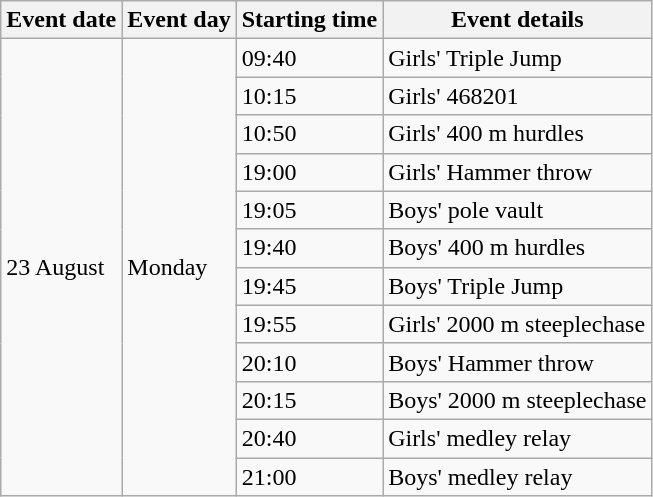<table class="wikitable">
<tr>
<th>Event date</th>
<th>Event day</th>
<th>Starting time</th>
<th>Event details</th>
</tr>
<tr>
<td rowspan=12>23 August</td>
<td rowspan=12>Monday</td>
<td>09:40</td>
<td>Girls' Triple Jump</td>
</tr>
<tr>
<td>10:15</td>
<td>Girls' 468201</td>
</tr>
<tr>
<td>10:50</td>
<td>Girls' 400 m hurdles</td>
</tr>
<tr>
<td>19:00</td>
<td>Girls' Hammer throw</td>
</tr>
<tr>
<td>19:05</td>
<td>Boys' pole vault</td>
</tr>
<tr>
<td>19:40</td>
<td>Boys' 400 m hurdles</td>
</tr>
<tr>
<td>19:45</td>
<td>Boys' Triple Jump</td>
</tr>
<tr>
<td>19:55</td>
<td>Girls' 2000 m steeplechase</td>
</tr>
<tr>
<td>20:10</td>
<td>Boys' Hammer throw</td>
</tr>
<tr>
<td>20:15</td>
<td>Boys' 2000 m steeplechase</td>
</tr>
<tr>
<td>20:40</td>
<td>Girls' medley relay</td>
</tr>
<tr>
<td>21:00</td>
<td>Boys' medley relay</td>
</tr>
</table>
